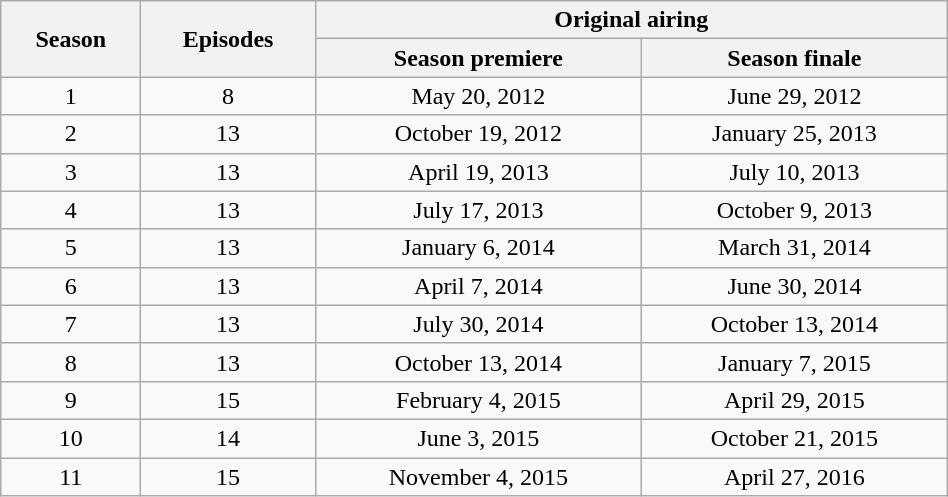<table class="wikitable" style="width:50%">
<tr>
<th rowspan="2">Season</th>
<th rowspan="2">Episodes</th>
<th colspan="2">Original airing</th>
</tr>
<tr>
<th>Season premiere</th>
<th>Season finale</th>
</tr>
<tr>
<td style="text-align:center">1</td>
<td style="text-align:center">8</td>
<td style="text-align:center">May 20, 2012</td>
<td style="text-align:center">June 29, 2012</td>
</tr>
<tr>
<td style="text-align:center">2</td>
<td style="text-align:center">13</td>
<td style="text-align:center">October 19, 2012</td>
<td style="text-align:center">January 25, 2013</td>
</tr>
<tr>
<td style="text-align:center">3</td>
<td style="text-align:center">13</td>
<td style="text-align:center">April 19, 2013</td>
<td style="text-align:center">July 10, 2013</td>
</tr>
<tr>
<td style="text-align:center">4</td>
<td style="text-align:center">13</td>
<td style="text-align:center">July 17, 2013</td>
<td style="text-align:center">October 9, 2013</td>
</tr>
<tr>
<td style="text-align:center">5</td>
<td style="text-align:center">13</td>
<td style="text-align:center">January 6, 2014</td>
<td style="text-align:center">March 31, 2014</td>
</tr>
<tr>
<td style="text-align:center">6</td>
<td style="text-align:center">13</td>
<td style="text-align:center">April 7, 2014</td>
<td style="text-align:center">June 30, 2014</td>
</tr>
<tr>
<td style="text-align:center">7</td>
<td style="text-align:center">13</td>
<td style="text-align:center">July 30, 2014</td>
<td style="text-align:center">October 13, 2014</td>
</tr>
<tr>
<td style="text-align:center">8</td>
<td style="text-align:center">13</td>
<td style="text-align:center">October 13, 2014</td>
<td style="text-align:center">January 7, 2015</td>
</tr>
<tr>
<td style="text-align:center">9</td>
<td style="text-align:center">15</td>
<td style="text-align:center">February 4, 2015</td>
<td style="text-align:center">April 29, 2015</td>
</tr>
<tr>
<td style="text-align:center">10</td>
<td style="text-align:center">14</td>
<td style="text-align:center">June 3, 2015</td>
<td style="text-align:center">October 21, 2015</td>
</tr>
<tr>
<td style="text-align:center">11</td>
<td style="text-align:center">15</td>
<td style="text-align:center">November 4, 2015</td>
<td style="text-align:center">April 27, 2016</td>
</tr>
</table>
